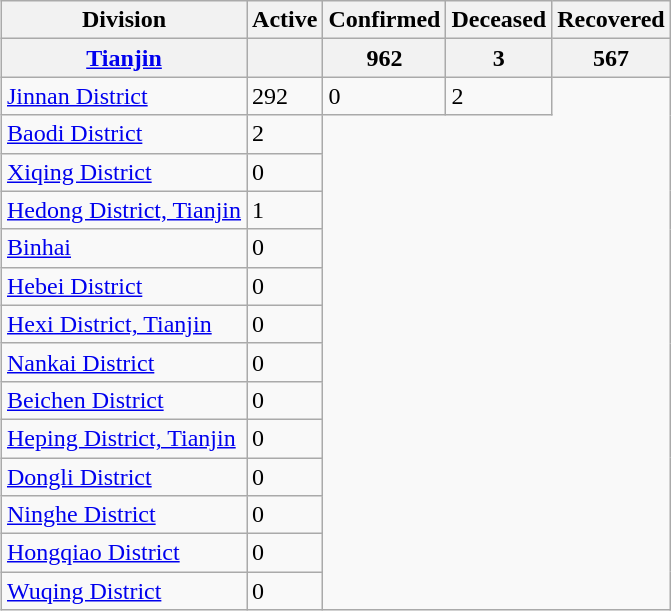<table class="wikitable sortable" align="right">
<tr>
<th>Division</th>
<th>Active</th>
<th>Confirmed</th>
<th>Deceased</th>
<th>Recovered</th>
</tr>
<tr>
<th><a href='#'>Tianjin</a></th>
<th></th>
<th>962</th>
<th>3</th>
<th>567</th>
</tr>
<tr>
<td><a href='#'>Jinnan District</a></td>
<td>292</td>
<td>0</td>
<td>2</td>
</tr>
<tr>
<td><a href='#'>Baodi District</a></td>
<td>2</td>
</tr>
<tr>
<td><a href='#'>Xiqing District</a></td>
<td>0</td>
</tr>
<tr>
<td><a href='#'>Hedong District, Tianjin</a></td>
<td>1</td>
</tr>
<tr>
<td><a href='#'>Binhai</a></td>
<td>0</td>
</tr>
<tr>
<td><a href='#'>Hebei District</a></td>
<td>0</td>
</tr>
<tr>
<td><a href='#'>Hexi District, Tianjin</a></td>
<td>0</td>
</tr>
<tr>
<td><a href='#'>Nankai District</a></td>
<td>0</td>
</tr>
<tr>
<td><a href='#'>Beichen District</a></td>
<td>0</td>
</tr>
<tr>
<td><a href='#'>Heping District, Tianjin</a></td>
<td>0</td>
</tr>
<tr>
<td><a href='#'>Dongli District</a></td>
<td>0</td>
</tr>
<tr>
<td><a href='#'>Ninghe District</a></td>
<td>0</td>
</tr>
<tr>
<td><a href='#'>Hongqiao District</a></td>
<td>0</td>
</tr>
<tr>
<td><a href='#'>Wuqing District</a></td>
<td>0</td>
</tr>
</table>
